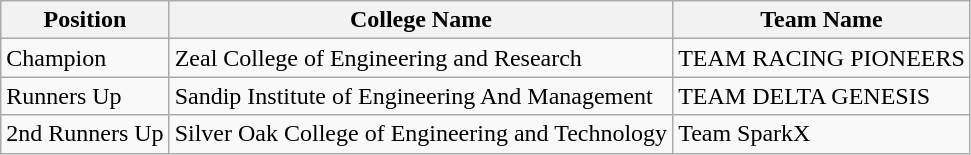<table class="wikitable">
<tr>
<th>Position</th>
<th>College Name</th>
<th>Team Name</th>
</tr>
<tr>
<td>Champion</td>
<td>Zeal College of Engineering and Research</td>
<td>TEAM RACING PIONEERS</td>
</tr>
<tr>
<td>Runners Up</td>
<td>Sandip Institute of Engineering And Management</td>
<td>TEAM DELTA GENESIS</td>
</tr>
<tr>
<td>2nd Runners Up</td>
<td>Silver Oak College of Engineering and Technology</td>
<td>Team SparkX</td>
</tr>
</table>
